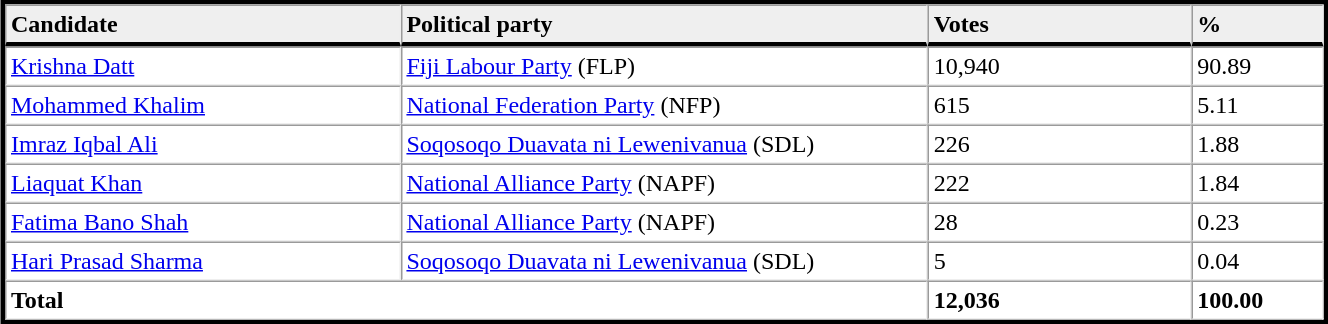<table table width="70%" border="1" align="center" cellpadding=3 cellspacing=0 style="margin:5px; border:3px solid;">
<tr>
<td td width="30%" style="border-bottom:3px solid; background:#efefef;"><strong>Candidate</strong></td>
<td td width="40%" style="border-bottom:3px solid; background:#efefef;"><strong>Political party</strong></td>
<td td width="20%" style="border-bottom:3px solid; background:#efefef;"><strong>Votes</strong></td>
<td td width="10%" style="border-bottom:3px solid; background:#efefef;"><strong>%</strong></td>
</tr>
<tr>
<td><a href='#'>Krishna Datt</a></td>
<td><a href='#'>Fiji Labour Party</a> (FLP)</td>
<td>10,940</td>
<td>90.89</td>
</tr>
<tr>
<td><a href='#'>Mohammed Khalim</a></td>
<td><a href='#'>National Federation Party</a> (NFP)</td>
<td>615</td>
<td>5.11</td>
</tr>
<tr>
<td><a href='#'>Imraz Iqbal Ali</a></td>
<td><a href='#'>Soqosoqo Duavata ni Lewenivanua</a> (SDL)</td>
<td>226</td>
<td>1.88</td>
</tr>
<tr>
<td><a href='#'>Liaquat Khan</a></td>
<td><a href='#'>National Alliance Party</a> (NAPF)</td>
<td>222</td>
<td>1.84</td>
</tr>
<tr>
<td><a href='#'>Fatima Bano Shah</a></td>
<td><a href='#'>National Alliance Party</a> (NAPF)</td>
<td>28</td>
<td>0.23</td>
</tr>
<tr>
<td><a href='#'>Hari Prasad Sharma</a></td>
<td><a href='#'>Soqosoqo Duavata ni Lewenivanua</a> (SDL)</td>
<td>5</td>
<td>0.04</td>
</tr>
<tr>
<td colspan=2><strong>Total</strong></td>
<td><strong>12,036</strong></td>
<td><strong>100.00</strong></td>
</tr>
<tr>
</tr>
</table>
